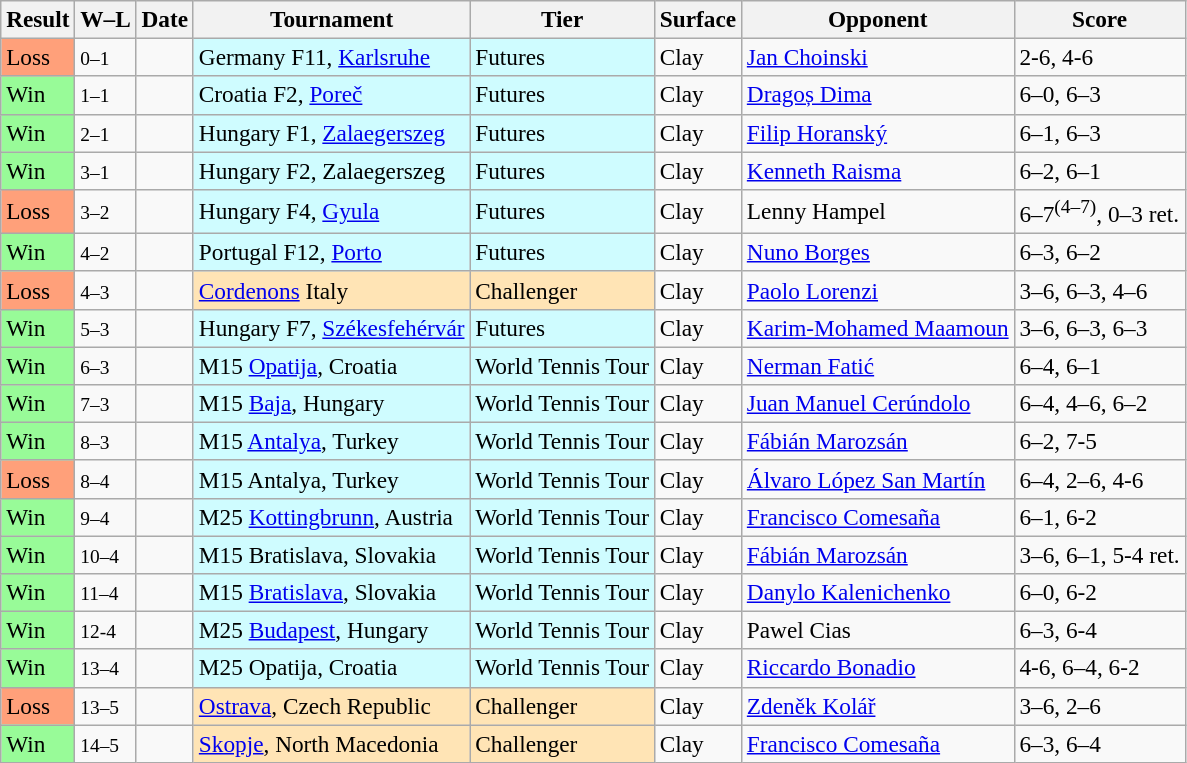<table class="sortable wikitable" style=font-size:97%>
<tr>
<th>Result</th>
<th class="unsortable">W–L</th>
<th>Date</th>
<th>Tournament</th>
<th>Tier</th>
<th>Surface</th>
<th>Opponent</th>
<th class="unsortable">Score</th>
</tr>
<tr>
<td style="background:#ffa07a;">Loss</td>
<td><small>0–1</small></td>
<td></td>
<td style="background:#cffcff;">Germany F11, <a href='#'>Karlsruhe</a></td>
<td style="background:#cffcff;">Futures</td>
<td>Clay</td>
<td> <a href='#'>Jan Choinski</a></td>
<td>2-6, 4-6</td>
</tr>
<tr>
<td style="background:#98fb98;">Win</td>
<td><small>1–1</small></td>
<td></td>
<td style="background:#cffcff;">Croatia F2, <a href='#'>Poreč</a></td>
<td style="background:#cffcff;">Futures</td>
<td>Clay</td>
<td> <a href='#'>Dragoș Dima</a></td>
<td>6–0, 6–3</td>
</tr>
<tr>
<td style="background:#98fb98;">Win</td>
<td><small>2–1</small></td>
<td></td>
<td style="background:#cffcff;">Hungary F1, <a href='#'>Zalaegerszeg</a></td>
<td style="background:#cffcff;">Futures</td>
<td>Clay</td>
<td> <a href='#'>Filip Horanský</a></td>
<td>6–1, 6–3</td>
</tr>
<tr>
<td style="background:#98fb98;">Win</td>
<td><small>3–1</small></td>
<td></td>
<td style="background:#cffcff;">Hungary F2, Zalaegerszeg</td>
<td style="background:#cffcff;">Futures</td>
<td>Clay</td>
<td> <a href='#'>Kenneth Raisma</a></td>
<td>6–2, 6–1</td>
</tr>
<tr>
<td style="background:#ffa07a;">Loss</td>
<td><small>3–2</small></td>
<td></td>
<td style="background:#cffcff;">Hungary F4, <a href='#'>Gyula</a></td>
<td style="background:#cffcff;">Futures</td>
<td>Clay</td>
<td> Lenny Hampel</td>
<td>6–7<sup>(4–7)</sup>, 0–3 ret.</td>
</tr>
<tr>
<td style="background:#98fb98;">Win</td>
<td><small>4–2</small></td>
<td></td>
<td style="background:#cffcff;">Portugal F12, <a href='#'>Porto</a></td>
<td style="background:#cffcff;">Futures</td>
<td>Clay</td>
<td> <a href='#'>Nuno Borges</a></td>
<td>6–3, 6–2</td>
</tr>
<tr>
<td style="background:#ffa07a;">Loss</td>
<td><small>4–3</small></td>
<td><a href='#'></a></td>
<td style="background:moccasin;"><a href='#'>Cordenons</a> Italy</td>
<td style="background:moccasin;">Challenger</td>
<td>Clay</td>
<td> <a href='#'>Paolo Lorenzi</a></td>
<td>3–6, 6–3, 4–6</td>
</tr>
<tr>
<td style="background:#98fb98;">Win</td>
<td><small>5–3</small></td>
<td></td>
<td style="background:#cffcff;">Hungary F7, <a href='#'>Székesfehérvár</a></td>
<td style="background:#cffcff;">Futures</td>
<td>Clay</td>
<td> <a href='#'>Karim-Mohamed Maamoun</a></td>
<td>3–6, 6–3, 6–3</td>
</tr>
<tr>
<td style="background:#98fb98;">Win</td>
<td><small>6–3</small></td>
<td></td>
<td style="background:#cffcff;">M15 <a href='#'>Opatija</a>, Croatia</td>
<td style="background:#cffcff;">World Tennis Tour</td>
<td>Clay</td>
<td> <a href='#'>Nerman Fatić</a></td>
<td>6–4, 6–1</td>
</tr>
<tr>
<td style="background:#98fb98;">Win</td>
<td><small>7–3</small></td>
<td></td>
<td style="background:#cffcff;">M15 <a href='#'>Baja</a>, Hungary</td>
<td style="background:#cffcff;">World Tennis Tour</td>
<td>Clay</td>
<td> <a href='#'>Juan Manuel Cerúndolo</a></td>
<td>6–4, 4–6, 6–2</td>
</tr>
<tr>
<td style="background:#98fb98;">Win</td>
<td><small>8–3</small></td>
<td></td>
<td style="background:#cffcff;">M15 <a href='#'>Antalya</a>, Turkey</td>
<td style="background:#cffcff;">World Tennis Tour</td>
<td>Clay</td>
<td> <a href='#'>Fábián Marozsán</a></td>
<td>6–2, 7-5</td>
</tr>
<tr>
<td style="background:#ffa07a;">Loss</td>
<td><small>8–4</small></td>
<td></td>
<td style="background:#cffcff;">M15 Antalya, Turkey</td>
<td style="background:#cffcff;">World Tennis Tour</td>
<td>Clay</td>
<td> <a href='#'>Álvaro López San Martín</a></td>
<td>6–4, 2–6, 4-6</td>
</tr>
<tr>
<td style="background:#98fb98;">Win</td>
<td><small>9–4</small></td>
<td></td>
<td style="background:#cffcff;">M25 <a href='#'>Kottingbrunn</a>, Austria</td>
<td style="background:#cffcff;">World Tennis Tour</td>
<td>Clay</td>
<td> <a href='#'>Francisco Comesaña</a></td>
<td>6–1, 6-2</td>
</tr>
<tr>
<td style="background:#98fb98;">Win</td>
<td><small>10–4</small></td>
<td></td>
<td style="background:#cffcff;">M15 Bratislava, Slovakia</td>
<td style="background:#cffcff;">World Tennis Tour</td>
<td>Clay</td>
<td> <a href='#'>Fábián Marozsán</a></td>
<td>3–6, 6–1, 5-4 ret.</td>
</tr>
<tr>
<td style="background:#98fb98;">Win</td>
<td><small>11–4</small></td>
<td></td>
<td style="background:#cffcff;">M15 <a href='#'>Bratislava</a>, Slovakia</td>
<td style="background:#cffcff;">World Tennis Tour</td>
<td>Clay</td>
<td> <a href='#'>Danylo Kalenichenko</a></td>
<td>6–0, 6-2</td>
</tr>
<tr>
<td style="background:#98fb98;">Win</td>
<td><small>12-4</small></td>
<td></td>
<td style="background:#cffcff;">M25 <a href='#'>Budapest</a>, Hungary</td>
<td style="background:#cffcff;">World Tennis Tour</td>
<td>Clay</td>
<td> Pawel Cias</td>
<td>6–3, 6-4</td>
</tr>
<tr>
<td style="background:#98fb98;">Win</td>
<td><small>13–4</small></td>
<td></td>
<td style="background:#cffcff;">M25 Opatija, Croatia</td>
<td style="background:#cffcff;">World Tennis Tour</td>
<td>Clay</td>
<td> <a href='#'>Riccardo Bonadio</a></td>
<td>4-6, 6–4, 6-2</td>
</tr>
<tr>
<td style="background:#ffa07a;">Loss</td>
<td><small>13–5</small></td>
<td><a href='#'></a></td>
<td style="background:moccasin;"><a href='#'>Ostrava</a>, Czech Republic</td>
<td style="background:moccasin;">Challenger</td>
<td>Clay</td>
<td> <a href='#'>Zdeněk Kolář</a></td>
<td>3–6, 2–6</td>
</tr>
<tr>
<td style="background:#98fb98;">Win</td>
<td><small>14–5</small></td>
<td><a href='#'></a></td>
<td style="background:moccasin;"><a href='#'>Skopje</a>, North Macedonia</td>
<td style="background:moccasin;">Challenger</td>
<td>Clay</td>
<td> <a href='#'>Francisco Comesaña</a></td>
<td>6–3, 6–4</td>
</tr>
</table>
